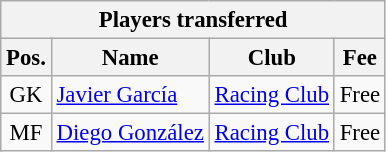<table class="wikitable" style="font-size:95%;">
<tr>
<th colspan="5">Players transferred</th>
</tr>
<tr>
<th>Pos.</th>
<th>Name</th>
<th>Club</th>
<th>Fee</th>
</tr>
<tr>
<td align="center">GK</td>
<td> <a href='#'>Javier García</a></td>
<td> <a href='#'>Racing Club</a></td>
<td>Free</td>
</tr>
<tr>
<td align="center">MF</td>
<td> <a href='#'>Diego González</a></td>
<td> <a href='#'>Racing Club</a></td>
<td>Free</td>
</tr>
</table>
